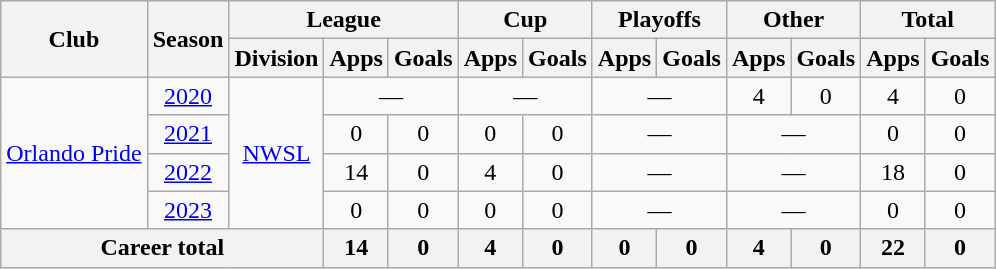<table class="wikitable" style="text-align: center;">
<tr>
<th rowspan="2">Club</th>
<th rowspan="2">Season</th>
<th colspan="3">League</th>
<th colspan="2">Cup</th>
<th colspan="2">Playoffs</th>
<th colspan="2">Other</th>
<th colspan="2">Total</th>
</tr>
<tr>
<th>Division</th>
<th>Apps</th>
<th>Goals</th>
<th>Apps</th>
<th>Goals</th>
<th>Apps</th>
<th>Goals</th>
<th>Apps</th>
<th>Goals</th>
<th>Apps</th>
<th>Goals</th>
</tr>
<tr>
<td rowspan=4><a href='#'>Orlando Pride</a></td>
<td><a href='#'>2020</a></td>
<td rowspan=4><a href='#'>NWSL</a></td>
<td colspan="2">—</td>
<td colspan="2">—</td>
<td colspan="2">—</td>
<td>4</td>
<td>0</td>
<td>4</td>
<td>0</td>
</tr>
<tr>
<td><a href='#'>2021</a></td>
<td>0</td>
<td>0</td>
<td>0</td>
<td>0</td>
<td colspan="2">—</td>
<td colspan="2">—</td>
<td>0</td>
<td>0</td>
</tr>
<tr>
<td><a href='#'>2022</a></td>
<td>14</td>
<td>0</td>
<td>4</td>
<td>0</td>
<td colspan="2">—</td>
<td colspan="2">—</td>
<td>18</td>
<td>0</td>
</tr>
<tr>
<td><a href='#'>2023</a></td>
<td>0</td>
<td>0</td>
<td>0</td>
<td>0</td>
<td colspan="2">—</td>
<td colspan="2">—</td>
<td>0</td>
<td>0</td>
</tr>
<tr>
<th colspan="3">Career total</th>
<th>14</th>
<th>0</th>
<th>4</th>
<th>0</th>
<th>0</th>
<th>0</th>
<th>4</th>
<th>0</th>
<th>22</th>
<th>0</th>
</tr>
</table>
